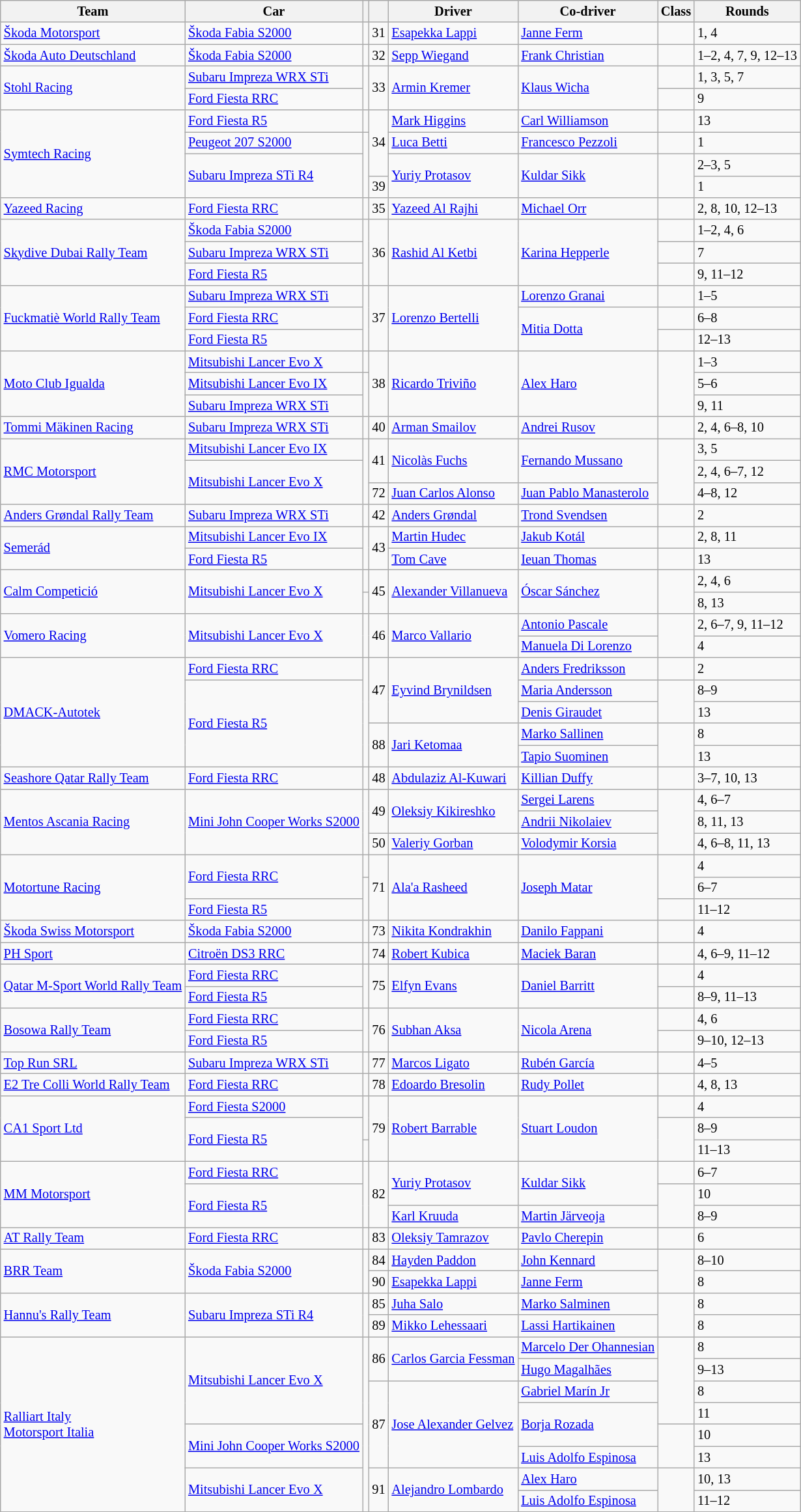<table class="wikitable" style="font-size: 85%">
<tr>
<th>Team</th>
<th>Car</th>
<th></th>
<th></th>
<th>Driver</th>
<th>Co-driver</th>
<th>Class</th>
<th>Rounds</th>
</tr>
<tr>
<td> <a href='#'>Škoda Motorsport</a></td>
<td><a href='#'>Škoda Fabia S2000</a></td>
<td align="center"></td>
<td align="center">31</td>
<td> <a href='#'>Esapekka Lappi</a></td>
<td> <a href='#'>Janne Ferm</a></td>
<td align="center"></td>
<td>1, 4</td>
</tr>
<tr>
<td> <a href='#'>Škoda Auto Deutschland</a></td>
<td><a href='#'>Škoda Fabia S2000</a></td>
<td align="center"></td>
<td align="center">32</td>
<td> <a href='#'>Sepp Wiegand</a></td>
<td> <a href='#'>Frank Christian</a></td>
<td align="center"></td>
<td>1–2, 4, 7, 9, 12–13</td>
</tr>
<tr>
<td rowspan="2"> <a href='#'>Stohl Racing</a></td>
<td><a href='#'>Subaru Impreza WRX STi</a></td>
<td rowspan="2" align="center"></td>
<td rowspan="2" align="center">33</td>
<td rowspan="2"> <a href='#'>Armin Kremer</a></td>
<td rowspan="2"> <a href='#'>Klaus Wicha</a></td>
<td align="center"></td>
<td>1, 3, 5, 7</td>
</tr>
<tr>
<td><a href='#'>Ford Fiesta RRC</a></td>
<td align="center"></td>
<td>9</td>
</tr>
<tr>
<td rowspan="4"> <a href='#'>Symtech Racing</a></td>
<td><a href='#'>Ford Fiesta R5</a></td>
<td align="center"></td>
<td rowspan="3" align="center">34</td>
<td> <a href='#'>Mark Higgins</a></td>
<td> <a href='#'>Carl Williamson</a></td>
<td align="center"></td>
<td>13</td>
</tr>
<tr>
<td><a href='#'>Peugeot 207 S2000</a></td>
<td rowspan="3" align="center"></td>
<td> <a href='#'>Luca Betti</a></td>
<td> <a href='#'>Francesco Pezzoli</a></td>
<td align="center"></td>
<td>1</td>
</tr>
<tr>
<td rowspan="2"><a href='#'>Subaru Impreza STi R4</a></td>
<td rowspan="2"> <a href='#'>Yuriy Protasov</a></td>
<td rowspan="2"> <a href='#'>Kuldar Sikk</a></td>
<td rowspan="2" align="center"></td>
<td>2–3, 5</td>
</tr>
<tr>
<td align="center">39</td>
<td>1</td>
</tr>
<tr>
<td> <a href='#'>Yazeed Racing</a></td>
<td><a href='#'>Ford Fiesta RRC</a></td>
<td align="center"></td>
<td align="center">35</td>
<td> <a href='#'>Yazeed Al Rajhi</a></td>
<td> <a href='#'>Michael Orr</a></td>
<td align="center"></td>
<td>2, 8, 10, 12–13</td>
</tr>
<tr>
<td rowspan="3"> <a href='#'>Skydive Dubai Rally Team</a></td>
<td><a href='#'>Škoda Fabia S2000</a></td>
<td rowspan="3" align="center"></td>
<td rowspan="3" align="center">36</td>
<td rowspan="3"> <a href='#'>Rashid Al Ketbi</a></td>
<td rowspan="3"> <a href='#'>Karina Hepperle</a></td>
<td align="center"></td>
<td>1–2, 4, 6</td>
</tr>
<tr>
<td><a href='#'>Subaru Impreza WRX STi</a></td>
<td align="center"></td>
<td>7</td>
</tr>
<tr>
<td><a href='#'>Ford Fiesta R5</a></td>
<td align="center"></td>
<td>9, 11–12</td>
</tr>
<tr>
<td rowspan="3"> <a href='#'>Fuckmatiè World Rally Team</a></td>
<td><a href='#'>Subaru Impreza WRX STi</a></td>
<td rowspan="3" align="center"></td>
<td rowspan="3" align="center">37</td>
<td rowspan="3"> <a href='#'>Lorenzo Bertelli</a></td>
<td> <a href='#'>Lorenzo Granai</a></td>
<td align="center"></td>
<td>1–5</td>
</tr>
<tr>
<td><a href='#'>Ford Fiesta RRC</a></td>
<td rowspan="2"> <a href='#'>Mitia Dotta</a></td>
<td align="center"></td>
<td>6–8</td>
</tr>
<tr>
<td><a href='#'>Ford Fiesta R5</a></td>
<td align="center"></td>
<td>12–13</td>
</tr>
<tr>
<td rowspan="3"> <a href='#'>Moto Club Igualda</a></td>
<td><a href='#'>Mitsubishi Lancer Evo X</a></td>
<td align="center"></td>
<td rowspan="3" align="center">38</td>
<td rowspan="3"> <a href='#'>Ricardo Triviño</a></td>
<td rowspan="3"> <a href='#'>Alex Haro</a></td>
<td rowspan="3" align="center"></td>
<td>1–3</td>
</tr>
<tr>
<td><a href='#'>Mitsubishi Lancer Evo IX</a></td>
<td rowspan="2" align="center"></td>
<td>5–6</td>
</tr>
<tr>
<td><a href='#'>Subaru Impreza WRX STi</a></td>
<td>9, 11</td>
</tr>
<tr>
<td> <a href='#'>Tommi Mäkinen Racing</a></td>
<td><a href='#'>Subaru Impreza WRX STi</a></td>
<td align="center"></td>
<td align="center">40</td>
<td> <a href='#'>Arman Smailov</a></td>
<td> <a href='#'>Andrei Rusov</a></td>
<td align="center"></td>
<td>2, 4, 6–8, 10</td>
</tr>
<tr>
<td rowspan="3"> <a href='#'>RMC Motorsport</a></td>
<td><a href='#'>Mitsubishi Lancer Evo IX</a></td>
<td rowspan="3" align="center"></td>
<td rowspan="2" align="center">41</td>
<td rowspan="2"> <a href='#'>Nicolàs Fuchs</a></td>
<td rowspan="2"> <a href='#'>Fernando Mussano</a></td>
<td rowspan="3" align="center"></td>
<td>3, 5</td>
</tr>
<tr>
<td rowspan="2"><a href='#'>Mitsubishi Lancer Evo X</a></td>
<td>2, 4, 6–7, 12</td>
</tr>
<tr>
<td align="center">72</td>
<td> <a href='#'>Juan Carlos Alonso</a></td>
<td> <a href='#'>Juan Pablo Manasterolo</a></td>
<td>4–8, 12</td>
</tr>
<tr>
<td> <a href='#'>Anders Grøndal Rally Team</a></td>
<td><a href='#'>Subaru Impreza WRX STi</a></td>
<td align="center"></td>
<td align="center">42</td>
<td> <a href='#'>Anders Grøndal</a></td>
<td> <a href='#'>Trond Svendsen</a></td>
<td align="center"></td>
<td>2</td>
</tr>
<tr>
<td rowspan="2"> <a href='#'>Semerád</a></td>
<td><a href='#'>Mitsubishi Lancer Evo IX</a></td>
<td rowspan="2" align="center"></td>
<td rowspan="2" align="center">43</td>
<td> <a href='#'>Martin Hudec</a></td>
<td> <a href='#'>Jakub Kotál</a></td>
<td align="center"></td>
<td>2, 8, 11</td>
</tr>
<tr>
<td><a href='#'>Ford Fiesta R5</a></td>
<td> <a href='#'>Tom Cave</a></td>
<td> <a href='#'>Ieuan Thomas</a></td>
<td align="center"></td>
<td>13</td>
</tr>
<tr>
<td rowspan="2"> <a href='#'>Calm Competició</a></td>
<td rowspan="2"><a href='#'>Mitsubishi Lancer Evo X</a></td>
<td align="center"></td>
<td rowspan="2" align="center">45</td>
<td rowspan="2"> <a href='#'>Alexander Villanueva</a></td>
<td rowspan="2"> <a href='#'>Óscar Sánchez</a></td>
<td rowspan="2" align="center"></td>
<td>2, 4, 6</td>
</tr>
<tr>
<td align="center"></td>
<td>8, 13</td>
</tr>
<tr>
<td rowspan="2"> <a href='#'>Vomero Racing</a></td>
<td rowspan="2"><a href='#'>Mitsubishi Lancer Evo X</a></td>
<td rowspan="2" align="center"></td>
<td rowspan="2" align="center">46</td>
<td rowspan="2"> <a href='#'>Marco Vallario</a></td>
<td> <a href='#'>Antonio Pascale</a></td>
<td rowspan="2" align="center"></td>
<td>2, 6–7, 9, 11–12</td>
</tr>
<tr>
<td> <a href='#'>Manuela Di Lorenzo</a></td>
<td>4</td>
</tr>
<tr>
<td rowspan="5"> <a href='#'>DMACK-Autotek</a></td>
<td><a href='#'>Ford Fiesta RRC</a></td>
<td rowspan="5" align="center"></td>
<td rowspan="3" align="center">47</td>
<td rowspan="3"> <a href='#'>Eyvind Brynildsen</a></td>
<td> <a href='#'>Anders Fredriksson</a></td>
<td align="center"></td>
<td>2</td>
</tr>
<tr>
<td rowspan="4"><a href='#'>Ford Fiesta R5</a></td>
<td> <a href='#'>Maria Andersson</a></td>
<td rowspan="2" align="center"></td>
<td>8–9</td>
</tr>
<tr>
<td> <a href='#'>Denis Giraudet</a></td>
<td>13</td>
</tr>
<tr>
<td rowspan="2" align="center">88</td>
<td rowspan="2"> <a href='#'>Jari Ketomaa</a></td>
<td> <a href='#'>Marko Sallinen</a></td>
<td rowspan="2" align="center"></td>
<td>8</td>
</tr>
<tr>
<td> <a href='#'>Tapio Suominen</a></td>
<td>13</td>
</tr>
<tr>
<td> <a href='#'>Seashore Qatar Rally Team</a></td>
<td><a href='#'>Ford Fiesta RRC</a></td>
<td align="center"></td>
<td align="center">48</td>
<td> <a href='#'>Abdulaziz Al-Kuwari</a></td>
<td> <a href='#'>Killian Duffy</a></td>
<td align="center"></td>
<td>3–7, 10, 13</td>
</tr>
<tr>
<td rowspan="3"> <a href='#'>Mentos Ascania Racing</a></td>
<td rowspan="3"><a href='#'>Mini John Cooper Works S2000</a></td>
<td rowspan="3" align="center"></td>
<td rowspan="2" align="center">49</td>
<td rowspan="2"> <a href='#'>Oleksiy Kikireshko</a></td>
<td> <a href='#'>Sergei Larens</a></td>
<td rowspan="3" align="center"></td>
<td>4, 6–7</td>
</tr>
<tr>
<td> <a href='#'>Andrii Nikolaiev</a></td>
<td>8, 11, 13</td>
</tr>
<tr>
<td align="center">50</td>
<td> <a href='#'>Valeriy Gorban</a></td>
<td> <a href='#'>Volodymir Korsia</a></td>
<td>4, 6–8, 11, 13</td>
</tr>
<tr>
<td rowspan="3"> <a href='#'>Motortune Racing</a></td>
<td rowspan="2"><a href='#'>Ford Fiesta RRC</a></td>
<td align="center"></td>
<td rowspan="3" align="center">71</td>
<td rowspan="3"> <a href='#'>Ala'a Rasheed</a></td>
<td rowspan="3"> <a href='#'>Joseph Matar</a></td>
<td rowspan="2" align="center"></td>
<td>4</td>
</tr>
<tr>
<td rowspan="2" align="center"></td>
<td>6–7</td>
</tr>
<tr>
<td><a href='#'>Ford Fiesta R5</a></td>
<td align="center"></td>
<td>11–12</td>
</tr>
<tr>
<td> <a href='#'>Škoda Swiss Motorsport</a></td>
<td><a href='#'>Škoda Fabia S2000</a></td>
<td align="center"></td>
<td align="center">73</td>
<td> <a href='#'>Nikita Kondrakhin</a></td>
<td> <a href='#'>Danilo Fappani</a></td>
<td align="center"></td>
<td>4</td>
</tr>
<tr>
<td> <a href='#'>PH Sport</a></td>
<td><a href='#'>Citroën DS3 RRC</a></td>
<td align="center"></td>
<td align="center">74</td>
<td> <a href='#'>Robert Kubica</a></td>
<td> <a href='#'>Maciek Baran</a></td>
<td align="center"></td>
<td>4, 6–9, 11–12</td>
</tr>
<tr>
<td rowspan="2"> <a href='#'>Qatar M-Sport World Rally Team</a></td>
<td><a href='#'>Ford Fiesta RRC</a></td>
<td rowspan="2" align="center"></td>
<td rowspan="2" align="center">75</td>
<td rowspan="2"> <a href='#'>Elfyn Evans</a></td>
<td rowspan="2"> <a href='#'>Daniel Barritt</a></td>
<td align="center"></td>
<td>4</td>
</tr>
<tr>
<td><a href='#'>Ford Fiesta R5</a></td>
<td align="center"></td>
<td>8–9, 11–13</td>
</tr>
<tr>
<td rowspan="2"> <a href='#'>Bosowa Rally Team</a></td>
<td><a href='#'>Ford Fiesta RRC</a></td>
<td rowspan="2" align="center"></td>
<td rowspan="2" align="center">76</td>
<td rowspan="2"> <a href='#'>Subhan Aksa</a></td>
<td rowspan="2"> <a href='#'>Nicola Arena</a></td>
<td align="center"></td>
<td>4, 6</td>
</tr>
<tr>
<td><a href='#'>Ford Fiesta R5</a></td>
<td align="center"></td>
<td>9–10, 12–13</td>
</tr>
<tr>
<td> <a href='#'>Top Run SRL</a></td>
<td><a href='#'>Subaru Impreza WRX STi</a></td>
<td align="center"></td>
<td align="center">77</td>
<td> <a href='#'>Marcos Ligato</a></td>
<td> <a href='#'>Rubén García</a></td>
<td align="center"></td>
<td>4–5</td>
</tr>
<tr>
<td> <a href='#'>E2 Tre Colli World Rally Team</a></td>
<td><a href='#'>Ford Fiesta RRC</a></td>
<td align="center"></td>
<td align="center">78</td>
<td> <a href='#'>Edoardo Bresolin</a></td>
<td> <a href='#'>Rudy Pollet</a></td>
<td align="center"></td>
<td>4, 8, 13</td>
</tr>
<tr>
<td rowspan="3"> <a href='#'>CA1 Sport Ltd</a></td>
<td><a href='#'>Ford Fiesta S2000</a></td>
<td rowspan="2" align="center"></td>
<td rowspan="3" align="center">79</td>
<td rowspan="3"> <a href='#'>Robert Barrable</a></td>
<td rowspan="3"> <a href='#'>Stuart Loudon</a></td>
<td align="center"></td>
<td>4</td>
</tr>
<tr>
<td rowspan="2"><a href='#'>Ford Fiesta R5</a></td>
<td rowspan="2" align="center"></td>
<td>8–9</td>
</tr>
<tr>
<td align="center"></td>
<td>11–13</td>
</tr>
<tr>
<td rowspan="3"> <a href='#'>MM Motorsport</a></td>
<td><a href='#'>Ford Fiesta RRC</a></td>
<td rowspan="3" align="center"></td>
<td rowspan="3" align="center">82</td>
<td rowspan="2"> <a href='#'>Yuriy Protasov</a></td>
<td rowspan="2"> <a href='#'>Kuldar Sikk</a></td>
<td align="center"></td>
<td>6–7</td>
</tr>
<tr>
<td rowspan="2"><a href='#'>Ford Fiesta R5</a></td>
<td rowspan="2" align="center"></td>
<td>10</td>
</tr>
<tr>
<td> <a href='#'>Karl Kruuda</a></td>
<td> <a href='#'>Martin Järveoja</a></td>
<td>8–9</td>
</tr>
<tr>
<td> <a href='#'>AT Rally Team</a></td>
<td><a href='#'>Ford Fiesta RRC</a></td>
<td align="center"></td>
<td align="center">83</td>
<td> <a href='#'>Oleksiy Tamrazov</a></td>
<td> <a href='#'>Pavlo Cherepin</a></td>
<td align="center"></td>
<td>6</td>
</tr>
<tr>
<td rowspan="2"> <a href='#'>BRR Team</a></td>
<td rowspan="2"><a href='#'>Škoda Fabia S2000</a></td>
<td rowspan="2" align="center"></td>
<td align="center">84</td>
<td> <a href='#'>Hayden Paddon</a></td>
<td> <a href='#'>John Kennard</a></td>
<td rowspan="2" align="center"></td>
<td>8–10</td>
</tr>
<tr>
<td align="center">90</td>
<td> <a href='#'>Esapekka Lappi</a></td>
<td> <a href='#'>Janne Ferm</a></td>
<td>8</td>
</tr>
<tr>
<td rowspan="2"> <a href='#'>Hannu's Rally Team</a></td>
<td rowspan="2"><a href='#'>Subaru Impreza STi R4</a></td>
<td rowspan="2" align="center"></td>
<td align="center">85</td>
<td> <a href='#'>Juha Salo</a></td>
<td> <a href='#'>Marko Salminen</a></td>
<td rowspan="2" align="center"></td>
<td>8</td>
</tr>
<tr>
<td align="center">89</td>
<td> <a href='#'>Mikko Lehessaari</a></td>
<td> <a href='#'>Lassi Hartikainen</a></td>
<td>8</td>
</tr>
<tr>
<td rowspan="8"> <a href='#'>Ralliart Italy</a><br> <a href='#'>Motorsport Italia</a></td>
<td rowspan="4"><a href='#'>Mitsubishi Lancer Evo X</a></td>
<td rowspan="8" align="center"></td>
<td rowspan="2" align="center">86</td>
<td rowspan="2"> <a href='#'>Carlos Garcia Fessman</a></td>
<td> <a href='#'>Marcelo Der Ohannesian</a></td>
<td rowspan="4" align="center"></td>
<td>8</td>
</tr>
<tr>
<td> <a href='#'>Hugo Magalhães</a></td>
<td>9–13</td>
</tr>
<tr>
<td rowspan="4" align="center">87</td>
<td rowspan="4"> <a href='#'>Jose Alexander Gelvez</a></td>
<td> <a href='#'>Gabriel Marín Jr</a></td>
<td>8</td>
</tr>
<tr>
<td rowspan="2"> <a href='#'>Borja Rozada</a></td>
<td>11</td>
</tr>
<tr>
<td rowspan="2"><a href='#'>Mini John Cooper Works S2000</a></td>
<td rowspan="2" align="center"></td>
<td>10</td>
</tr>
<tr>
<td> <a href='#'>Luis Adolfo Espinosa</a></td>
<td>13</td>
</tr>
<tr>
<td rowspan="2"><a href='#'>Mitsubishi Lancer Evo X</a></td>
<td rowspan="2" align="center">91</td>
<td rowspan="2"> <a href='#'>Alejandro Lombardo</a></td>
<td> <a href='#'>Alex Haro</a></td>
<td rowspan="2" align="center"></td>
<td>10, 13</td>
</tr>
<tr>
<td> <a href='#'>Luis Adolfo Espinosa</a></td>
<td>11–12</td>
</tr>
<tr>
</tr>
</table>
